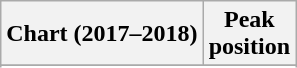<table class="wikitable sortable plainrowheaders" style="text-align:center">
<tr>
<th>Chart (2017–2018)</th>
<th>Peak<br>position</th>
</tr>
<tr>
</tr>
<tr>
</tr>
<tr>
</tr>
</table>
